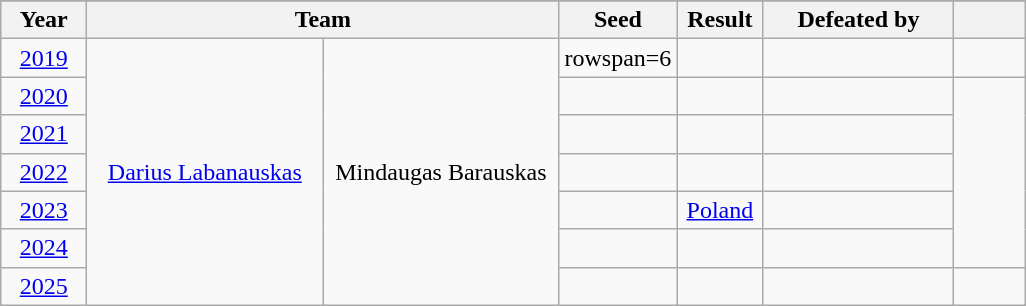<table class="wikitable" style="text-align: center;">
<tr style= "background: #e2e2e2;">
</tr>
<tr style="background: #efefef;">
<th width=50px>Year</th>
<th colspan="2">Team</th>
<th width=50px>Seed</th>
<th width=50px>Result</th>
<th width=120px>Defeated by</th>
<th width=40px></th>
</tr>
<tr>
<td><a href='#'>2019</a></td>
<td rowspan=7 width=150px><a href='#'>Darius Labanauskas</a></td>
<td rowspan=7 width=150px>Mindaugas Barauskas</td>
<td>rowspan=6 </td>
<td></td>
<td> </td>
<td></td>
</tr>
<tr>
<td><a href='#'>2020</a></td>
<td></td>
<td> </td>
<td></td>
</tr>
<tr>
<td><a href='#'>2021</a></td>
<td></td>
<td> </td>
<td></td>
</tr>
<tr>
<td><a href='#'>2022</a></td>
<td></td>
<td> </td>
<td></td>
</tr>
<tr>
<td><a href='#'>2023</a></td>
<td></td>
<td> <a href='#'>Poland</a></td>
<td></td>
</tr>
<tr>
<td><a href='#'>2024</a></td>
<td></td>
<td> <br> </td>
<td></td>
</tr>
<tr>
<td><a href='#'>2025</a></td>
<td></td>
<td></td>
<td></td>
<td></td>
</tr>
</table>
